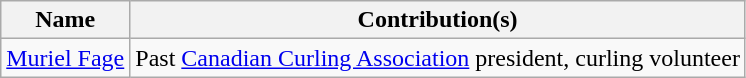<table class="wikitable">
<tr>
<th><strong>Name</strong></th>
<th><strong>Contribution(s)</strong></th>
</tr>
<tr>
<td><a href='#'>Muriel Fage</a></td>
<td>Past <a href='#'>Canadian Curling Association</a> president, curling volunteer</td>
</tr>
</table>
